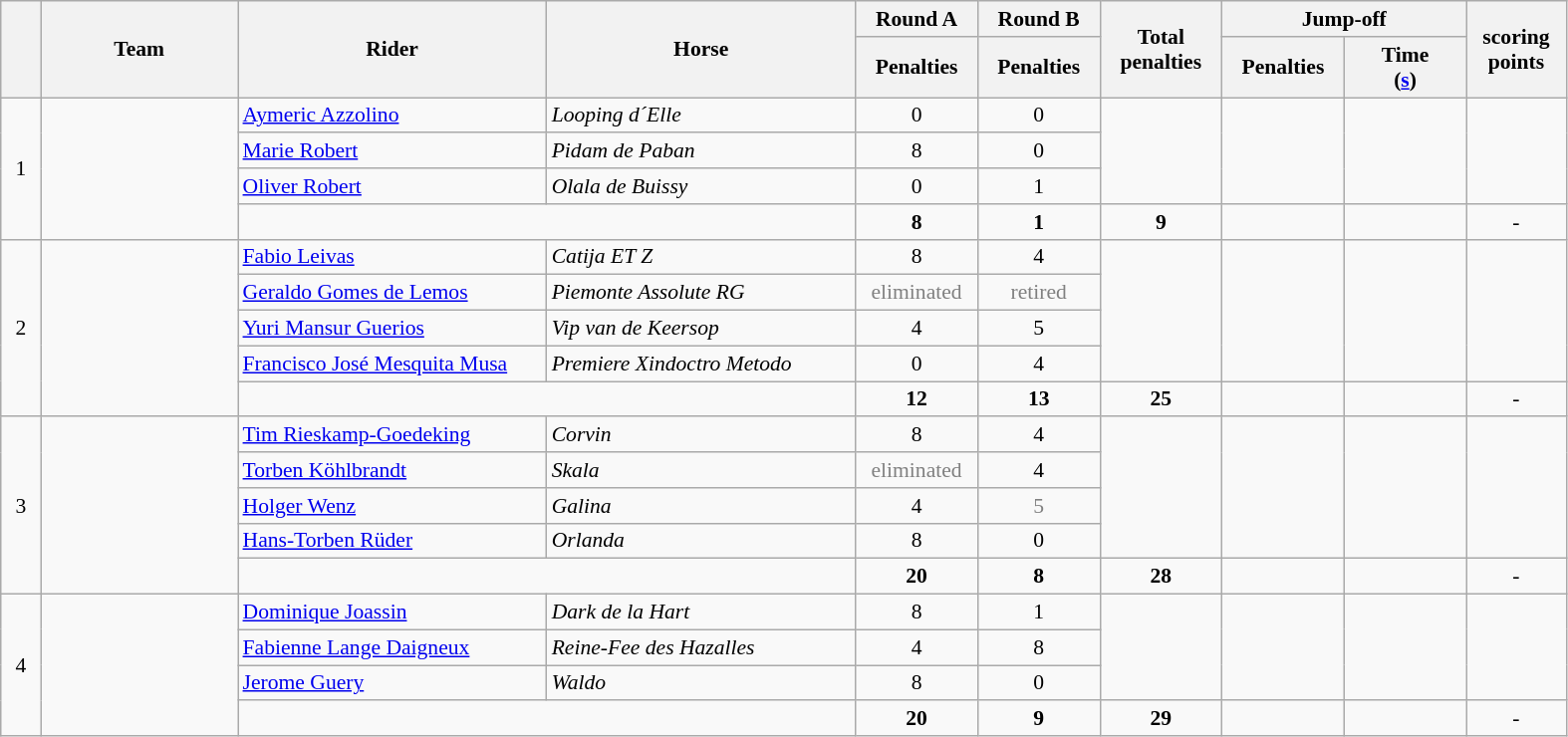<table class="wikitable" style="font-size: 90%">
<tr>
<th rowspan=2 width=20></th>
<th rowspan=2 width=125>Team</th>
<th rowspan=2 width=200>Rider</th>
<th rowspan=2 width=200>Horse</th>
<th>Round A</th>
<th>Round B</th>
<th rowspan=2 width=75>Total penalties</th>
<th colspan=2>Jump-off</th>
<th rowspan=2 width=60>scoring<br>points</th>
</tr>
<tr>
<th width=75>Penalties</th>
<th width=75>Penalties</th>
<th width=75>Penalties</th>
<th width=75>Time<br>(<a href='#'>s</a>)</th>
</tr>
<tr>
<td rowspan=4 align=center>1</td>
<td rowspan=4></td>
<td><a href='#'>Aymeric Azzolino</a></td>
<td><em>Looping d´Elle</em></td>
<td align=center>0</td>
<td align=center>0</td>
<td rowspan=3></td>
<td rowspan=3></td>
<td rowspan=3></td>
<td rowspan=3></td>
</tr>
<tr>
<td><a href='#'>Marie Robert</a></td>
<td><em>Pidam de Paban</em></td>
<td align=center>8</td>
<td align=center>0</td>
</tr>
<tr>
<td><a href='#'>Oliver Robert</a></td>
<td><em>Olala de Buissy</em></td>
<td align=center>0</td>
<td align=center>1</td>
</tr>
<tr>
<td colspan=2></td>
<td align=center><strong>8</strong></td>
<td align=center><strong>1</strong></td>
<td align=center><strong>9</strong></td>
<td></td>
<td></td>
<td align=center>-</td>
</tr>
<tr>
<td rowspan=5 align=center>2</td>
<td rowspan=5></td>
<td><a href='#'>Fabio Leivas</a></td>
<td><em>Catija ET Z</em></td>
<td align=center>8</td>
<td align=center>4</td>
<td rowspan=4></td>
<td rowspan=4></td>
<td rowspan=4></td>
<td rowspan=4></td>
</tr>
<tr>
<td><a href='#'>Geraldo Gomes de Lemos</a></td>
<td><em>Piemonte Assolute RG</em></td>
<td align=center style=color:gray>eliminated</td>
<td align=center style=color:gray>retired</td>
</tr>
<tr>
<td><a href='#'>Yuri Mansur Guerios</a></td>
<td><em>Vip van de Keersop</em></td>
<td align=center>4</td>
<td align=center>5</td>
</tr>
<tr>
<td><a href='#'>Francisco José Mesquita Musa</a></td>
<td><em>Premiere Xindoctro Metodo</em></td>
<td align=center>0</td>
<td align=center>4</td>
</tr>
<tr>
<td colspan=2></td>
<td align=center><strong>12</strong></td>
<td align=center><strong>13</strong></td>
<td align=center><strong>25</strong></td>
<td></td>
<td></td>
<td align=center>-</td>
</tr>
<tr>
<td rowspan=5 align=center>3</td>
<td rowspan=5></td>
<td><a href='#'>Tim Rieskamp-Goedeking</a></td>
<td><em>Corvin</em></td>
<td align=center>8</td>
<td align=center>4</td>
<td rowspan=4></td>
<td rowspan=4></td>
<td rowspan=4></td>
<td rowspan=4></td>
</tr>
<tr>
<td><a href='#'>Torben Köhlbrandt</a></td>
<td><em>Skala</em></td>
<td align=center style=color:gray>eliminated</td>
<td align=center>4</td>
</tr>
<tr>
<td><a href='#'>Holger Wenz</a></td>
<td><em>Galina</em></td>
<td align=center>4</td>
<td align=center style=color:gray>5</td>
</tr>
<tr>
<td><a href='#'>Hans-Torben Rüder</a></td>
<td><em>Orlanda</em></td>
<td align=center>8</td>
<td align=center>0</td>
</tr>
<tr>
<td colspan=2></td>
<td align=center><strong>20</strong></td>
<td align=center><strong>8</strong></td>
<td align=center><strong>28</strong></td>
<td></td>
<td></td>
<td align=center>-</td>
</tr>
<tr>
<td rowspan=4 align=center>4</td>
<td rowspan=4></td>
<td><a href='#'>Dominique Joassin</a></td>
<td><em>Dark de la Hart</em></td>
<td align=center>8</td>
<td align=center>1</td>
<td rowspan=3></td>
<td rowspan=3></td>
<td rowspan=3></td>
<td rowspan=3></td>
</tr>
<tr>
<td><a href='#'>Fabienne Lange Daigneux</a></td>
<td><em>Reine-Fee des Hazalles</em></td>
<td align=center>4</td>
<td align=center>8</td>
</tr>
<tr>
<td><a href='#'>Jerome Guery</a></td>
<td><em>Waldo</em></td>
<td align=center>8</td>
<td align=center>0</td>
</tr>
<tr>
<td colspan=2></td>
<td align=center><strong>20</strong></td>
<td align=center><strong>9</strong></td>
<td align=center><strong>29</strong></td>
<td></td>
<td></td>
<td align=center>-</td>
</tr>
</table>
